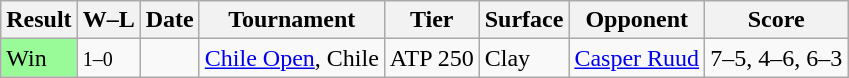<table class="wikitable">
<tr>
<th>Result</th>
<th class="unsortable">W–L</th>
<th>Date</th>
<th>Tournament</th>
<th>Tier</th>
<th>Surface</th>
<th>Opponent</th>
<th class="unsortable">Score</th>
</tr>
<tr>
<td bgcolor=98fb98>Win</td>
<td><small>1–0</small></td>
<td><a href='#'></a></td>
<td><a href='#'>Chile Open</a>, Chile</td>
<td>ATP 250</td>
<td>Clay</td>
<td> <a href='#'>Casper Ruud</a></td>
<td>7–5, 4–6, 6–3</td>
</tr>
</table>
